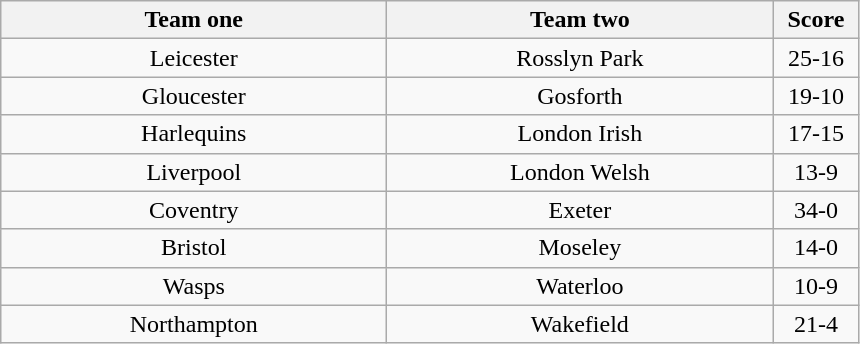<table class="wikitable" style="text-align: center">
<tr>
<th width=250>Team one</th>
<th width=250>Team two</th>
<th width=50>Score</th>
</tr>
<tr>
<td>Leicester</td>
<td>Rosslyn Park</td>
<td>25-16</td>
</tr>
<tr>
<td>Gloucester</td>
<td>Gosforth</td>
<td>19-10</td>
</tr>
<tr>
<td>Harlequins</td>
<td>London Irish</td>
<td>17-15</td>
</tr>
<tr>
<td>Liverpool</td>
<td>London Welsh</td>
<td>13-9</td>
</tr>
<tr>
<td>Coventry</td>
<td>Exeter</td>
<td>34-0</td>
</tr>
<tr>
<td>Bristol</td>
<td>Moseley</td>
<td>14-0</td>
</tr>
<tr>
<td>Wasps</td>
<td>Waterloo</td>
<td>10-9</td>
</tr>
<tr>
<td>Northampton</td>
<td>Wakefield</td>
<td>21-4</td>
</tr>
</table>
